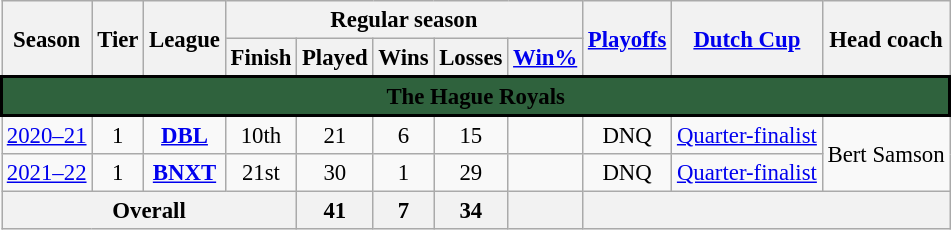<table class="wikitable plainrowheaders" style="text-align:center; font-size:95%" summary="Season (sortable), Team, Conference, Conference finish (sortable), Division, Division finish (sortable), Wins (sortable), Losses (sortable), Win% (sortable), GB (sortable), Playoffs, Awards and Head coach">
<tr>
<th scope="col" rowspan=2>Season</th>
<th scope="col" rowspan=2>Tier</th>
<th scope="col" rowspan=2>League</th>
<th scope="col" colspan=5>Regular season</th>
<th scope="col" rowspan=2><a href='#'>Playoffs</a></th>
<th scope="col" rowspan=2><a href='#'>Dutch Cup</a></th>
<th scope="col" rowspan=2>Head coach</th>
</tr>
<tr>
<th scope="col">Finish</th>
<th scope="col">Played</th>
<th scope="col">Wins</th>
<th scope="col">Losses</th>
<th scope="col"><a href='#'>Win%</a></th>
</tr>
<tr class="sortbottom">
<td colspan="13" class="unsortable" align="center" style="border:2px solid black; background-color:#2f623d;"><span><strong>The Hague Royals</strong></span></td>
</tr>
<tr>
<td><a href='#'>2020–21</a></td>
<td>1</td>
<td><strong><a href='#'>DBL</a></strong></td>
<td>10th</td>
<td>21</td>
<td>6</td>
<td>15</td>
<td></td>
<td>DNQ</td>
<td><a href='#'>Quarter-finalist</a></td>
<td rowspan=2>Bert Samson</td>
</tr>
<tr>
<td><a href='#'>2021–22</a></td>
<td>1</td>
<td><strong><a href='#'>BNXT</a></strong></td>
<td>21st</td>
<td>30</td>
<td>1</td>
<td>29</td>
<td></td>
<td>DNQ</td>
<td><a href='#'>Quarter-finalist</a></td>
</tr>
<tr>
<th colspan="4">Overall</th>
<th>41</th>
<th>7</th>
<th>34</th>
<th></th>
<th colspan="3"></th>
</tr>
</table>
